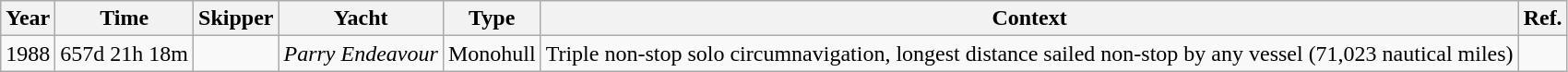<table class="wikitable sortable">
<tr>
<th>Year</th>
<th>Time</th>
<th>Skipper</th>
<th>Yacht</th>
<th>Type</th>
<th>Context</th>
<th>Ref.</th>
</tr>
<tr>
<td>1988</td>
<td>657d 21h 18m</td>
<td></td>
<td><em>Parry Endeavour</em></td>
<td>Monohull</td>
<td>Triple non-stop solo circumnavigation, longest distance sailed non-stop by any vessel (71,023 nautical miles)</td>
<td></td>
</tr>
</table>
